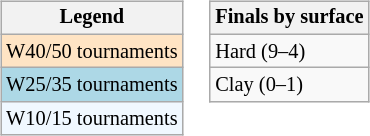<table>
<tr valign=top>
<td><br><table class="wikitable" style="font-size:85%;">
<tr>
<th>Legend</th>
</tr>
<tr style=background:#ffe4c4>
<td>W40/50 tournaments</td>
</tr>
<tr style="background:lightblue;">
<td>W25/35 tournaments</td>
</tr>
<tr style="background:#f0f8ff;">
<td>W10/15 tournaments</td>
</tr>
</table>
</td>
<td><br><table class="wikitable" style="font-size:85%;">
<tr>
<th>Finals by surface</th>
</tr>
<tr>
<td>Hard (9–4)</td>
</tr>
<tr>
<td>Clay (0–1)</td>
</tr>
</table>
</td>
</tr>
</table>
